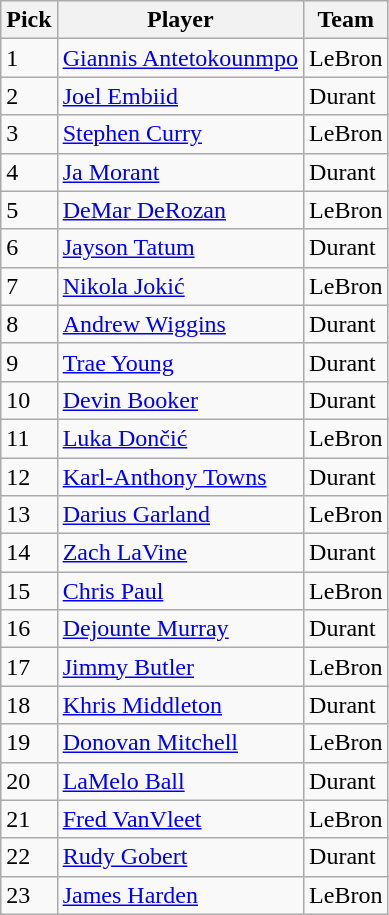<table class="wikitable sortable">
<tr>
<th>Pick</th>
<th>Player</th>
<th>Team</th>
</tr>
<tr>
<td>1</td>
<td><a href='#'>Giannis Antetokounmpo</a></td>
<td>LeBron</td>
</tr>
<tr>
<td>2</td>
<td><a href='#'>Joel Embiid</a></td>
<td>Durant</td>
</tr>
<tr>
<td>3</td>
<td><a href='#'>Stephen Curry</a></td>
<td>LeBron</td>
</tr>
<tr>
<td>4</td>
<td><a href='#'>Ja Morant</a></td>
<td>Durant</td>
</tr>
<tr>
<td>5</td>
<td><a href='#'>DeMar DeRozan</a></td>
<td>LeBron</td>
</tr>
<tr>
<td>6</td>
<td><a href='#'>Jayson Tatum</a></td>
<td>Durant</td>
</tr>
<tr>
<td>7</td>
<td><a href='#'>Nikola Jokić</a></td>
<td>LeBron</td>
</tr>
<tr>
<td>8</td>
<td><a href='#'>Andrew Wiggins</a></td>
<td>Durant</td>
</tr>
<tr>
<td>9</td>
<td><a href='#'>Trae Young</a></td>
<td>Durant</td>
</tr>
<tr>
<td>10</td>
<td><a href='#'>Devin Booker</a></td>
<td>Durant</td>
</tr>
<tr>
<td>11</td>
<td><a href='#'>Luka Dončić</a></td>
<td>LeBron</td>
</tr>
<tr>
<td>12</td>
<td><a href='#'>Karl-Anthony Towns</a></td>
<td>Durant</td>
</tr>
<tr>
<td>13</td>
<td><a href='#'>Darius Garland</a></td>
<td>LeBron</td>
</tr>
<tr>
<td>14</td>
<td><a href='#'>Zach LaVine</a></td>
<td>Durant</td>
</tr>
<tr>
<td>15</td>
<td><a href='#'>Chris Paul</a></td>
<td>LeBron</td>
</tr>
<tr>
<td>16</td>
<td><a href='#'>Dejounte Murray</a></td>
<td>Durant</td>
</tr>
<tr>
<td>17</td>
<td><a href='#'>Jimmy Butler</a></td>
<td>LeBron</td>
</tr>
<tr>
<td>18</td>
<td><a href='#'>Khris Middleton</a></td>
<td>Durant</td>
</tr>
<tr>
<td>19</td>
<td><a href='#'>Donovan Mitchell</a></td>
<td>LeBron</td>
</tr>
<tr>
<td>20</td>
<td><a href='#'>LaMelo Ball</a></td>
<td>Durant</td>
</tr>
<tr>
<td>21</td>
<td><a href='#'>Fred VanVleet</a></td>
<td>LeBron</td>
</tr>
<tr>
<td>22</td>
<td><a href='#'>Rudy Gobert</a></td>
<td>Durant</td>
</tr>
<tr>
<td>23</td>
<td><a href='#'>James Harden</a></td>
<td>LeBron</td>
</tr>
</table>
